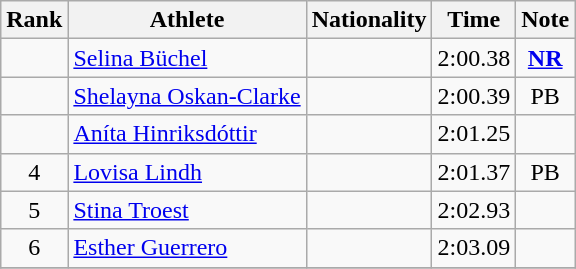<table class="wikitable sortable" style="text-align:center">
<tr>
<th>Rank</th>
<th>Athlete</th>
<th>Nationality</th>
<th>Time</th>
<th>Note</th>
</tr>
<tr>
<td></td>
<td align=left><a href='#'>Selina Büchel</a></td>
<td align=left></td>
<td>2:00.38</td>
<td><strong><a href='#'>NR</a></strong></td>
</tr>
<tr>
<td></td>
<td align=left><a href='#'>Shelayna Oskan-Clarke</a></td>
<td align=left></td>
<td>2:00.39</td>
<td>PB</td>
</tr>
<tr>
<td></td>
<td align=left><a href='#'>Aníta Hinriksdóttir</a></td>
<td align=left></td>
<td>2:01.25</td>
<td></td>
</tr>
<tr>
<td>4</td>
<td align=left><a href='#'>Lovisa Lindh</a></td>
<td align=left></td>
<td>2:01.37</td>
<td>PB</td>
</tr>
<tr>
<td>5</td>
<td align=left><a href='#'>Stina Troest</a></td>
<td align=left></td>
<td>2:02.93</td>
<td></td>
</tr>
<tr>
<td>6</td>
<td align=left><a href='#'>Esther Guerrero</a></td>
<td align=left></td>
<td>2:03.09</td>
<td></td>
</tr>
<tr>
</tr>
</table>
